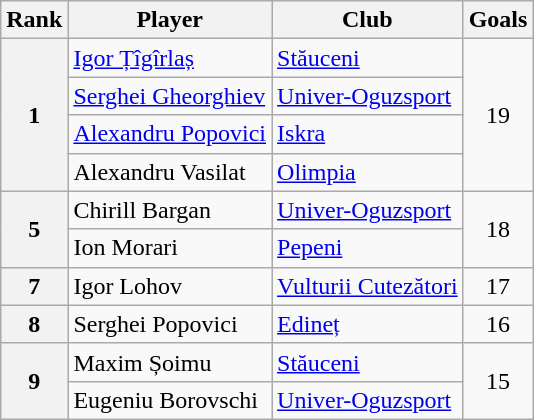<table class="wikitable">
<tr>
<th>Rank</th>
<th>Player</th>
<th>Club</th>
<th>Goals</th>
</tr>
<tr>
<th rowspan=4 align=center>1</th>
<td> <a href='#'>Igor Țîgîrlaș</a></td>
<td><a href='#'>Stăuceni</a></td>
<td rowspan=4 align=center>19</td>
</tr>
<tr>
<td> <a href='#'>Serghei Gheorghiev</a></td>
<td><a href='#'>Univer-Oguzsport</a></td>
</tr>
<tr>
<td> <a href='#'>Alexandru Popovici</a></td>
<td><a href='#'>Iskra</a></td>
</tr>
<tr>
<td> Alexandru Vasilat</td>
<td><a href='#'>Olimpia</a></td>
</tr>
<tr>
<th rowspan=2 align=center>5</th>
<td> Chirill Bargan</td>
<td><a href='#'>Univer-Oguzsport</a></td>
<td rowspan=2 align=center>18</td>
</tr>
<tr>
<td> Ion Morari</td>
<td><a href='#'>Pepeni</a></td>
</tr>
<tr>
<th rowspan=1 align=center>7</th>
<td> Igor Lohov</td>
<td><a href='#'>Vulturii Cutezători</a></td>
<td rowspan=1 align=center>17</td>
</tr>
<tr>
<th rowspan=1 align=center>8</th>
<td> Serghei Popovici</td>
<td><a href='#'>Edineț</a></td>
<td rowspan=1 align=center>16</td>
</tr>
<tr>
<th rowspan=2 align=center>9</th>
<td> Maxim Șoimu</td>
<td><a href='#'>Stăuceni</a></td>
<td rowspan=2 align=center>15</td>
</tr>
<tr>
<td> Eugeniu Borovschi</td>
<td><a href='#'>Univer-Oguzsport</a></td>
</tr>
</table>
